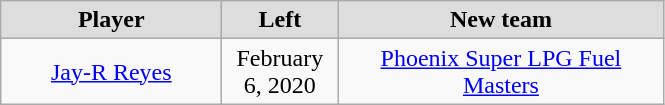<table class="wikitable" style="text-align: center">
<tr style="text-align:center; background:#ddd;">
<td style="width:140px"><strong>Player</strong></td>
<td style="width:70px"><strong>Left</strong></td>
<td style="width:210px"><strong>New team</strong></td>
</tr>
<tr style="height:40px">
<td><a href='#'>Jay-R Reyes</a></td>
<td>February 6, 2020</td>
<td><a href='#'>Phoenix Super LPG Fuel Masters</a></td>
</tr>
</table>
